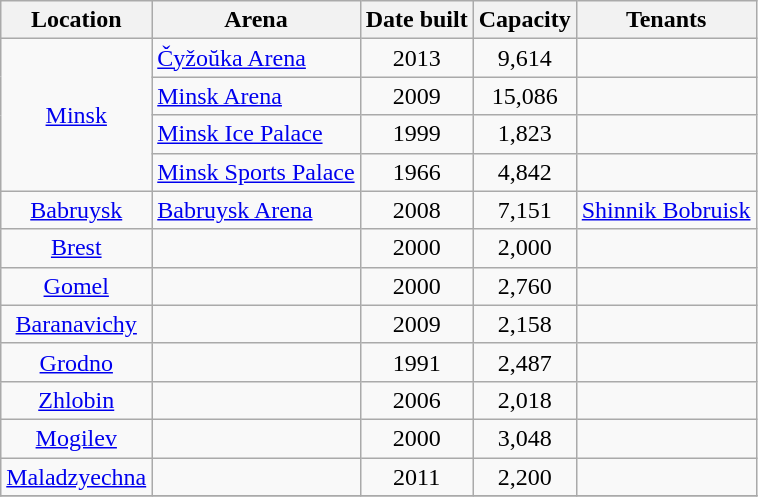<table class="wikitable sortable">
<tr>
<th>Location</th>
<th>Arena</th>
<th>Date built</th>
<th>Capacity</th>
<th>Tenants</th>
</tr>
<tr>
<td align="center" rowspan="4"><a href='#'>Minsk</a></td>
<td><a href='#'>Čyžoŭka Arena</a></td>
<td align="center">2013</td>
<td align="center">9,614</td>
<td></td>
</tr>
<tr>
<td><a href='#'>Minsk Arena</a></td>
<td align="center">2009</td>
<td align="center">15,086</td>
<td></td>
</tr>
<tr>
<td><a href='#'>Minsk Ice Palace</a></td>
<td align="center">1999</td>
<td align="center">1,823</td>
<td></td>
</tr>
<tr>
<td><a href='#'>Minsk Sports Palace</a></td>
<td align="center">1966</td>
<td align="center">4,842</td>
<td></td>
</tr>
<tr>
<td align="center"><a href='#'>Babruysk</a></td>
<td><a href='#'>Babruysk Arena</a></td>
<td align="center">2008</td>
<td align="center">7,151</td>
<td><a href='#'>Shinnik Bobruisk</a></td>
</tr>
<tr>
<td align="center"><a href='#'>Brest</a></td>
<td></td>
<td align="center">2000</td>
<td align="center">2,000</td>
<td></td>
</tr>
<tr>
<td align="center"><a href='#'>Gomel</a></td>
<td></td>
<td align="center">2000</td>
<td align="center">2,760</td>
<td></td>
</tr>
<tr>
<td align="center"><a href='#'>Baranavichy</a></td>
<td></td>
<td align="center">2009</td>
<td align="center">2,158</td>
<td></td>
</tr>
<tr>
<td align="center"><a href='#'>Grodno</a></td>
<td></td>
<td align="center">1991</td>
<td align="center">2,487</td>
<td></td>
</tr>
<tr>
<td align="center"><a href='#'>Zhlobin</a></td>
<td></td>
<td align="center">2006</td>
<td align="center">2,018</td>
<td></td>
</tr>
<tr>
<td align="center"><a href='#'>Mogilev</a></td>
<td> </td>
<td align="center">2000</td>
<td align="center">3,048</td>
<td></td>
</tr>
<tr>
<td align="center"><a href='#'>Maladzyechna</a></td>
<td></td>
<td align="center">2011</td>
<td align="center">2,200</td>
<td></td>
</tr>
<tr>
</tr>
</table>
